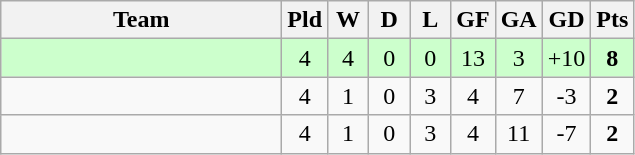<table class="wikitable" style="text-align:center;">
<tr>
<th width=180>Team</th>
<th width=20>Pld</th>
<th width=20>W</th>
<th width=20>D</th>
<th width=20>L</th>
<th width=20>GF</th>
<th width=20>GA</th>
<th width=20>GD</th>
<th width=20>Pts</th>
</tr>
<tr bgcolor="ccffcc">
<td align="left"></td>
<td>4</td>
<td>4</td>
<td>0</td>
<td>0</td>
<td>13</td>
<td>3</td>
<td>+10</td>
<td><strong>8</strong></td>
</tr>
<tr>
<td align="left"></td>
<td>4</td>
<td>1</td>
<td>0</td>
<td>3</td>
<td>4</td>
<td>7</td>
<td>-3</td>
<td><strong>2</strong></td>
</tr>
<tr>
<td align="left"></td>
<td>4</td>
<td>1</td>
<td>0</td>
<td>3</td>
<td>4</td>
<td>11</td>
<td>-7</td>
<td><strong>2</strong></td>
</tr>
</table>
